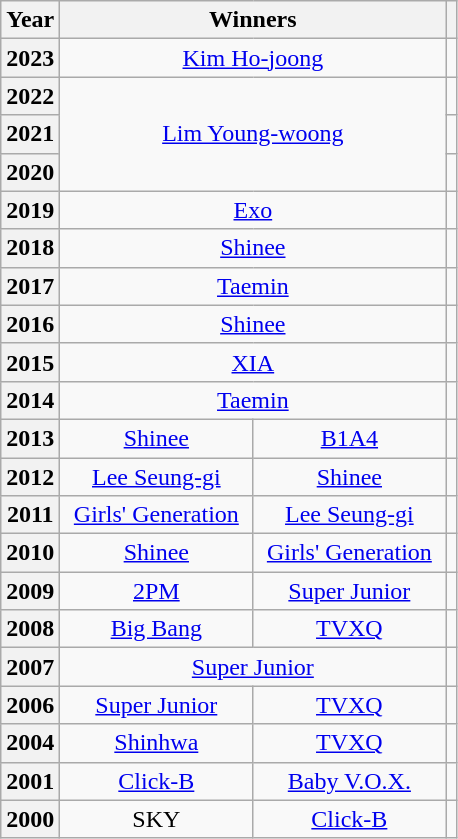<table class="wikitable sortable plainrowheaders" style="text-align: center;">
<tr>
<th>Year</th>
<th colspan="2" width="250">Winners</th>
<th scope="col" class="unsortable"></th>
</tr>
<tr>
<th scope="row">2023</th>
<td colspan="2"><a href='#'>Kim Ho-joong</a></td>
<td></td>
</tr>
<tr>
<th scope="row">2022</th>
<td colspan=2" rowspan="3"><a href='#'>Lim Young-woong</a></td>
<td></td>
</tr>
<tr>
<th scope="row">2021</th>
<td></td>
</tr>
<tr>
<th scope="row">2020</th>
<td style="text-align:center"></td>
</tr>
<tr>
<th scope="row">2019</th>
<td colspan="2"><a href='#'>Exo</a></td>
<td style="text-align:center"></td>
</tr>
<tr>
<th scope="row">2018</th>
<td colspan="2"><a href='#'>Shinee</a></td>
<td style="text-align:center"></td>
</tr>
<tr>
<th scope="row">2017</th>
<td colspan="2"><a href='#'>Taemin</a></td>
<td style="text-align:center"></td>
</tr>
<tr>
<th scope="row">2016</th>
<td colspan="2"><a href='#'>Shinee</a></td>
<td style="text-align:center"></td>
</tr>
<tr>
<th scope="row">2015</th>
<td colspan="2"><a href='#'>XIA</a></td>
<td style="text-align:center"></td>
</tr>
<tr>
<th scope="row">2014</th>
<td colspan="2"><a href='#'>Taemin</a></td>
<td style="text-align:center"></td>
</tr>
<tr>
<th scope="row">2013</th>
<td><a href='#'>Shinee</a></td>
<td><a href='#'>B1A4</a></td>
<td style="text-align:center"></td>
</tr>
<tr>
<th scope="row">2012</th>
<td><a href='#'>Lee Seung-gi</a></td>
<td><a href='#'>Shinee</a></td>
<td></td>
</tr>
<tr>
<th scope="row">2011</th>
<td><a href='#'>Girls' Generation</a></td>
<td><a href='#'>Lee Seung-gi</a></td>
<td></td>
</tr>
<tr>
<th scope="row">2010</th>
<td><a href='#'>Shinee</a></td>
<td><a href='#'>Girls' Generation</a></td>
<td></td>
</tr>
<tr>
<th scope="row">2009</th>
<td><a href='#'>2PM</a></td>
<td><a href='#'>Super Junior</a></td>
<td></td>
</tr>
<tr>
<th scope="row">2008</th>
<td><a href='#'>Big Bang</a></td>
<td><a href='#'>TVXQ</a></td>
<td></td>
</tr>
<tr>
<th scope="row">2007</th>
<td colspan="2"><a href='#'>Super Junior</a></td>
<td></td>
</tr>
<tr>
<th scope="row">2006</th>
<td><a href='#'>Super Junior</a></td>
<td><a href='#'>TVXQ</a></td>
<td></td>
</tr>
<tr>
<th scope="row">2004</th>
<td><a href='#'>Shinhwa</a></td>
<td><a href='#'>TVXQ</a></td>
<td></td>
</tr>
<tr>
<th scope="row">2001</th>
<td><a href='#'>Click-B</a></td>
<td><a href='#'>Baby V.O.X.</a></td>
<td></td>
</tr>
<tr>
<th scope="row">2000</th>
<td>SKY</td>
<td><a href='#'>Click-B</a></td>
<td></td>
</tr>
</table>
